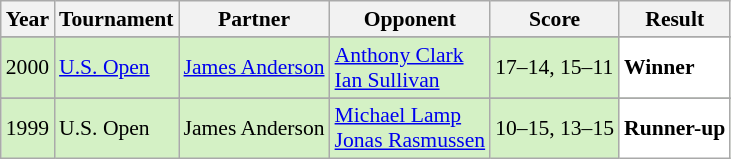<table class="sortable wikitable" style="font-size: 90%;">
<tr>
<th>Year</th>
<th>Tournament</th>
<th>Partner</th>
<th>Opponent</th>
<th>Score</th>
<th>Result</th>
</tr>
<tr>
</tr>
<tr style="background:#D4F1C5">
<td align="center">2000</td>
<td align="left"><a href='#'>U.S. Open</a></td>
<td align="left"> <a href='#'>James Anderson</a></td>
<td align="left"> <a href='#'>Anthony Clark</a> <br>  <a href='#'>Ian Sullivan</a></td>
<td align="left">17–14, 15–11</td>
<td style="text-align:left; background:white"> <strong>Winner</strong></td>
</tr>
<tr>
</tr>
<tr style="background:#D4F1C5">
<td align="center">1999</td>
<td align="left">U.S. Open</td>
<td align="left"> James Anderson</td>
<td align="left"> <a href='#'>Michael Lamp</a> <br>  <a href='#'>Jonas Rasmussen</a></td>
<td align="left">10–15, 13–15</td>
<td style="text-align:left; background:white"> <strong>Runner-up</strong></td>
</tr>
</table>
